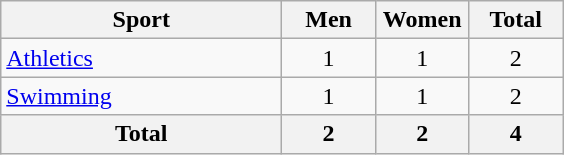<table class="wikitable sortable" style="text-align:center;">
<tr>
<th width=180>Sport</th>
<th width=55>Men</th>
<th width=55>Women</th>
<th width=55>Total</th>
</tr>
<tr>
<td align=left><a href='#'>Athletics</a></td>
<td>1</td>
<td>1</td>
<td>2</td>
</tr>
<tr>
<td align=left><a href='#'>Swimming</a></td>
<td>1</td>
<td>1</td>
<td>2</td>
</tr>
<tr>
<th>Total</th>
<th>2</th>
<th>2</th>
<th>4</th>
</tr>
</table>
